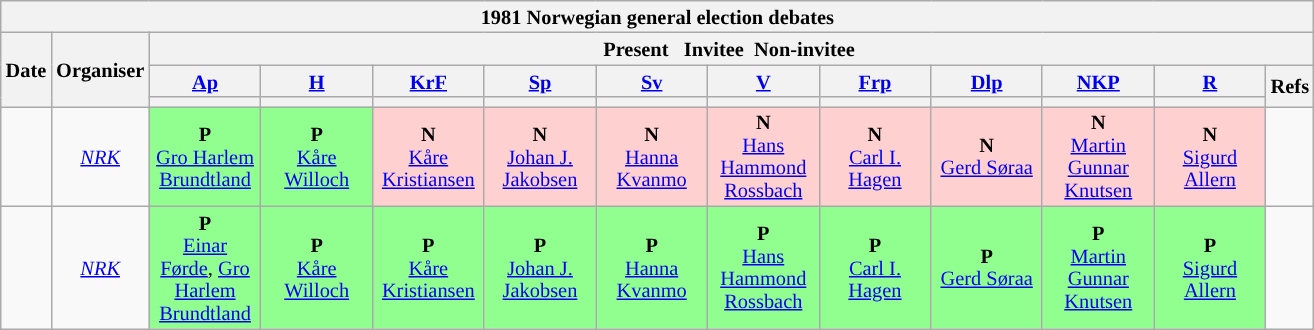<table class="wikitable" style="font-size:85%; line-height:15px; text-align:center;">
<tr>
<th colspan="14">1981 Norwegian general election debates</th>
</tr>
<tr>
<th rowspan="3">Date</th>
<th rowspan="3">Organiser</th>
<th colspan="11"> Present    Invitee  Non-invitee </th>
</tr>
<tr>
<th scope="col" style="width:5em;"><a href='#'>Ap</a></th>
<th scope="col" style="width:5em;"><a href='#'>H</a></th>
<th scope="col" style="width:5em;"><a href='#'>KrF</a></th>
<th scope="col" style="width:5em;"><a href='#'>Sp</a></th>
<th scope="col" style="width:5em;"><a href='#'>Sv</a></th>
<th scope="col" style="width:5em;"><a href='#'>V</a></th>
<th scope="col" style="width:5em;"><a href='#'>Frp</a></th>
<th scope="col" style="width:5em;"><a href='#'>Dlp</a></th>
<th scope="col" style="width:5em;"><a href='#'>NKP</a></th>
<th scope="col" style="width:5em;"><a href='#'>R</a></th>
<th rowspan="2">Refs</th>
</tr>
<tr>
<th style="background:"></th>
<th style="background:"></th>
<th style="background:"></th>
<th style="background:"></th>
<th style="background:"></th>
<th style="background:"></th>
<th style="background:"></th>
<th style="background:"></th>
<th style="background:"></th>
<th style="background:"></th>
</tr>
<tr>
<td></td>
<td><em><a href='#'>NRK</a></em></td>
<td style="background:#90FF90"><strong>P</strong><br><a href='#'>Gro Harlem Brundtland</a></td>
<td style="background:#90FF90"><strong>P</strong><br><a href='#'>Kåre Willoch</a></td>
<td style="background:#FFD0D0"><strong>N</strong><br><a href='#'>Kåre Kristiansen</a></td>
<td style="background:#FFD0D0"><strong>N</strong><br><a href='#'>Johan J. Jakobsen</a></td>
<td style="background:#FFD0D0"><strong>N</strong><br><a href='#'>Hanna Kvanmo</a></td>
<td style="background:#FFD0D0"><strong>N</strong><br><a href='#'>Hans Hammond Rossbach</a></td>
<td style="background:#FFD0D0"><strong>N</strong><br><a href='#'>Carl I. Hagen</a></td>
<td style="background:#FFD0D0"><strong>N</strong><br><a href='#'>Gerd Søraa</a></td>
<td style="background:#FFD0D0"><strong>N</strong><br><a href='#'>Martin Gunnar Knutsen</a></td>
<td style="background:#FFD0D0"><strong>N</strong><br><a href='#'>Sigurd Allern</a></td>
<td></td>
</tr>
<tr>
<td></td>
<td><em><a href='#'>NRK</a></em></td>
<td style="background:#90FF90"><strong>P</strong><br><a href='#'>Einar Førde</a>, <a href='#'>Gro Harlem Brundtland</a></td>
<td style="background:#90FF90"><strong>P</strong><br><a href='#'>Kåre Willoch</a></td>
<td style="background:#90FF90"><strong>P</strong><br><a href='#'>Kåre Kristiansen</a></td>
<td style="background:#90FF90"><strong>P</strong><br><a href='#'>Johan J. Jakobsen</a></td>
<td style="background:#90FF90"><strong>P</strong><br><a href='#'>Hanna Kvanmo</a></td>
<td style="background:#90FF90"><strong>P</strong><br><a href='#'>Hans Hammond Rossbach</a></td>
<td style="background:#90FF90"><strong>P</strong><br><a href='#'>Carl I. Hagen</a></td>
<td style="background:#90FF90"><strong>P</strong><br><a href='#'>Gerd Søraa</a></td>
<td style="background:#90FF90"><strong>P</strong><br><a href='#'>Martin Gunnar Knutsen</a></td>
<td style="background:#90FF90"><strong>P</strong><br><a href='#'>Sigurd Allern</a></td>
<td></td>
</tr>
</table>
